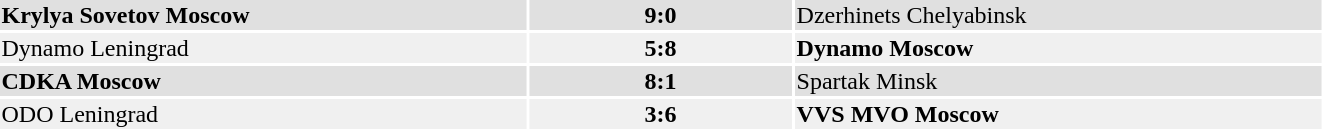<table width="70%">
<tr bgcolor="#e0e0e0">
<td style="width:40%;"><strong>Krylya Sovetov Moscow</strong></td>
<th style="width:20%;">9:0</th>
<td style="width:40%;">Dzerhinets Chelyabinsk</td>
</tr>
<tr bgcolor="#f0f0f0">
<td>Dynamo Leningrad</td>
<td align="center"><strong>5:8</strong></td>
<td><strong>Dynamo Moscow</strong></td>
</tr>
<tr bgcolor="#e0e0e0">
<td><strong>CDKA Moscow</strong></td>
<td align="center"><strong>8:1</strong></td>
<td>Spartak Minsk</td>
</tr>
<tr bgcolor="#f0f0f0">
<td>ODO Leningrad</td>
<td align="center"><strong>3:6</strong></td>
<td><strong>VVS MVO Moscow</strong></td>
</tr>
</table>
